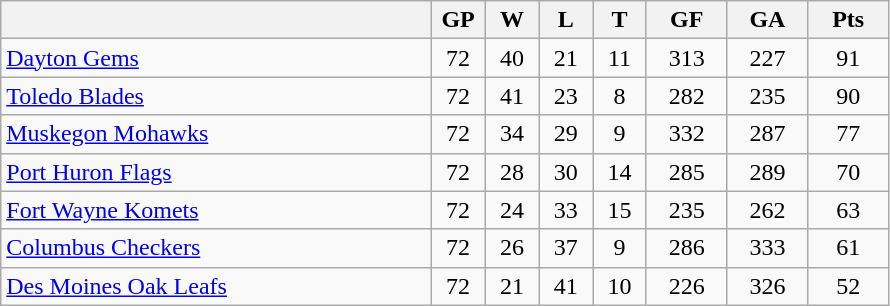<table class="wikitable">
<tr>
<th width="40%"></th>
<th width="5%">GP</th>
<th width="5%">W</th>
<th width="5%">L</th>
<th width="5%">T</th>
<th width="7.5%">GF</th>
<th width="7.5%">GA</th>
<th width="7.5%">Pts</th>
</tr>
<tr align="center">
<td align="left"><a href='#'>Dayton Gems</a></td>
<td>72</td>
<td>40</td>
<td>21</td>
<td>11</td>
<td>313</td>
<td>227</td>
<td>91</td>
</tr>
<tr align="center">
<td align="left"><a href='#'>Toledo Blades</a></td>
<td>72</td>
<td>41</td>
<td>23</td>
<td>8</td>
<td>282</td>
<td>235</td>
<td>90</td>
</tr>
<tr align="center">
<td align="left"><a href='#'>Muskegon Mohawks</a></td>
<td>72</td>
<td>34</td>
<td>29</td>
<td>9</td>
<td>332</td>
<td>287</td>
<td>77</td>
</tr>
<tr align="center">
<td align="left"><a href='#'>Port Huron Flags</a></td>
<td>72</td>
<td>28</td>
<td>30</td>
<td>14</td>
<td>285</td>
<td>289</td>
<td>70</td>
</tr>
<tr align="center">
<td align="left"><a href='#'>Fort Wayne Komets</a></td>
<td>72</td>
<td>24</td>
<td>33</td>
<td>15</td>
<td>235</td>
<td>262</td>
<td>63</td>
</tr>
<tr align="center">
<td align="left"><a href='#'>Columbus Checkers</a></td>
<td>72</td>
<td>26</td>
<td>37</td>
<td>9</td>
<td>286</td>
<td>333</td>
<td>61</td>
</tr>
<tr align="center">
<td align="left"><a href='#'>Des Moines Oak Leafs</a></td>
<td>72</td>
<td>21</td>
<td>41</td>
<td>10</td>
<td>226</td>
<td>326</td>
<td>52</td>
</tr>
</table>
